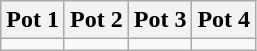<table class="wikitable">
<tr>
<th width=25%>Pot 1</th>
<th width=25%>Pot 2</th>
<th width=25%>Pot 3</th>
<th width=25%>Pot 4</th>
</tr>
<tr>
<td valign=top></td>
<td valign=top></td>
<td valign=top></td>
<td valign=top></td>
</tr>
</table>
